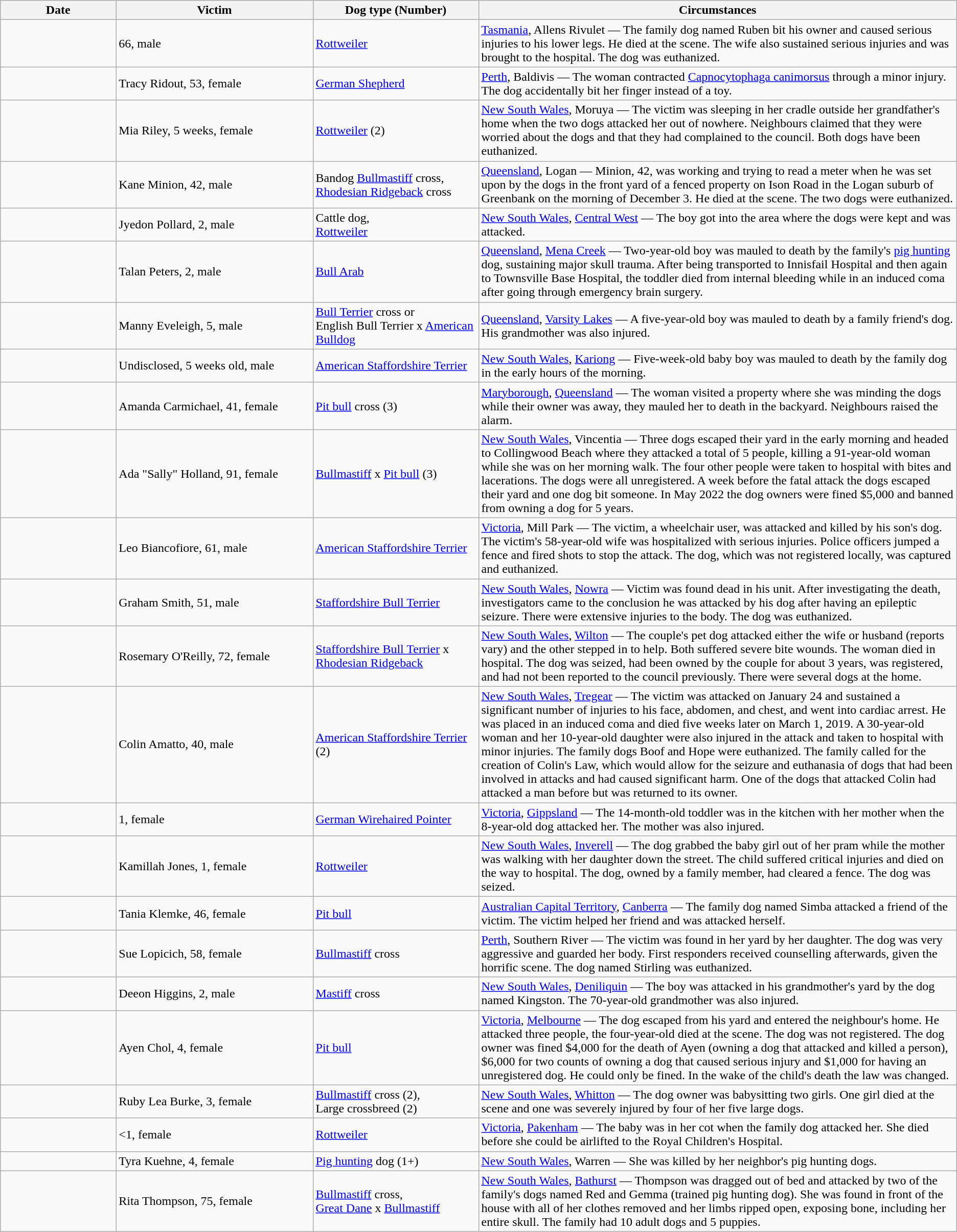<table class="wikitable sortable">
<tr>
<th width="85">Date</th>
<th style="width:150px;">Victim</th>
<th style="width:125px;">Dog type (Number)</th>
<th width="50%">Circumstances</th>
</tr>
<tr>
<td></td>
<td>66, male</td>
<td><a href='#'>Rottweiler</a></td>
<td><a href='#'>Tasmania</a>, Allens Rivulet — The family dog named Ruben bit his owner and caused serious injuries to his lower legs. He died at the scene. The wife also sustained serious injuries and was brought to the hospital. The dog was euthanized.</td>
</tr>
<tr>
<td></td>
<td>Tracy Ridout, 53, female</td>
<td><a href='#'>German Shepherd</a></td>
<td><a href='#'>Perth</a>, Baldivis — The woman contracted <a href='#'>Capnocytophaga canimorsus</a> through a minor injury.  The dog accidentally bit her finger instead of a toy.</td>
</tr>
<tr>
<td></td>
<td>Mia Riley, 5 weeks, female</td>
<td><a href='#'>Rottweiler</a> (2)</td>
<td><a href='#'>New South Wales</a>, Moruya — The victim was sleeping in her cradle outside her grandfather's home when the two dogs attacked her out of nowhere. Neighbours claimed that they were worried about the dogs and that they had complained to the council. Both dogs have been euthanized.</td>
</tr>
<tr>
<td></td>
<td>Kane Minion, 42, male</td>
<td>Bandog <a href='#'>Bullmastiff</a> cross, <a href='#'>Rhodesian Ridgeback</a> cross</td>
<td><a href='#'>Queensland</a>, Logan — Minion, 42, was working and trying to read a meter when he was set upon by the dogs in the front yard of a fenced property on Ison Road in the Logan suburb of Greenbank on the morning of December 3. He died at the scene. The two dogs were euthanized.</td>
</tr>
<tr>
<td></td>
<td>Jyedon Pollard, 2, male</td>
<td>Cattle dog,<br><a href='#'>Rottweiler</a></td>
<td><a href='#'>New South Wales</a>, <a href='#'>Central West</a> — The boy got into the area where the dogs were kept and was attacked.</td>
</tr>
<tr>
<td></td>
<td>Talan Peters, 2, male</td>
<td><a href='#'>Bull Arab</a></td>
<td><a href='#'>Queensland</a>, <a href='#'>Mena Creek</a> — Two-year-old boy was mauled to death by the family's <a href='#'>pig hunting</a> dog, sustaining major skull trauma. After being transported to Innisfail Hospital and then again to Townsville Base Hospital, the toddler died from internal bleeding while in an induced coma after going through emergency brain surgery.</td>
</tr>
<tr>
<td></td>
<td>Manny Eveleigh, 5, male</td>
<td><a href='#'>Bull Terrier</a> cross or<br>English Bull Terrier x <a href='#'>American Bulldog</a></td>
<td><a href='#'>Queensland</a>, <a href='#'>Varsity Lakes</a> — A five-year-old boy was mauled to death by a family friend's dog. His grandmother was also injured.</td>
</tr>
<tr>
<td></td>
<td>Undisclosed, 5 weeks old, male</td>
<td><a href='#'>American Staffordshire Terrier</a></td>
<td><a href='#'>New South Wales</a>, <a href='#'>Kariong</a> — Five-week-old baby boy was mauled to death by the family dog in the early hours of the morning.</td>
</tr>
<tr>
<td></td>
<td>Amanda Carmichael, 41, female</td>
<td><a href='#'>Pit bull</a> cross (3)</td>
<td><a href='#'>Maryborough</a>, <a href='#'>Queensland</a> — The woman visited a property where she was minding the dogs while their owner was away, they mauled her to death in the backyard. Neighbours raised the alarm.</td>
</tr>
<tr>
<td></td>
<td>Ada "Sally" Holland, 91, female</td>
<td><a href='#'>Bullmastiff</a> x <a href='#'>Pit bull</a> (3)</td>
<td><a href='#'>New South Wales</a>, Vincentia — Three dogs escaped their yard in the early morning and headed to Collingwood Beach where they attacked a total of 5 people, killing a 91-year-old woman while she was on her morning walk. The four other people were taken to hospital with bites and lacerations. The dogs were all unregistered. A week before the fatal attack the dogs escaped their yard and one dog bit someone. In May 2022 the dog owners were fined $5,000 and banned from owning a dog for 5 years.</td>
</tr>
<tr>
<td></td>
<td>Leo Biancofiore, 61, male</td>
<td><a href='#'>American Staffordshire Terrier</a></td>
<td><a href='#'>Victoria</a>, Mill Park — The victim, a wheelchair user, was attacked and killed by his son's dog. The victim's 58-year-old wife was hospitalized with serious injuries. Police officers jumped a fence and fired shots to stop the attack. The dog, which was not registered locally, was captured and euthanized.</td>
</tr>
<tr>
<td></td>
<td>Graham Smith, 51, male</td>
<td><a href='#'>Staffordshire Bull Terrier</a></td>
<td><a href='#'>New South Wales</a>, <a href='#'>Nowra</a> — Victim was found dead in his unit. After investigating the death, investigators came to the conclusion he was attacked by his dog after having an epileptic seizure. There were extensive injuries to the body. The dog was euthanized.</td>
</tr>
<tr>
<td></td>
<td>Rosemary O'Reilly, 72, female</td>
<td><a href='#'>Staffordshire Bull Terrier</a> x <a href='#'>Rhodesian Ridgeback</a></td>
<td><a href='#'>New South Wales</a>, <a href='#'>Wilton</a> — The couple's pet dog attacked either the wife or husband (reports vary) and the other stepped in to help. Both suffered severe bite wounds. The woman died in hospital. The dog was seized, had been owned by the couple for about 3 years, was registered, and had not been reported to the council previously. There were several dogs at the home.</td>
</tr>
<tr>
<td></td>
<td>Colin Amatto, 40, male</td>
<td><a href='#'>American Staffordshire Terrier</a> (2)</td>
<td><a href='#'>New South Wales</a>, <a href='#'>Tregear</a> — The victim was attacked on January 24 and sustained a significant number of injuries to his face, abdomen, and chest, and went into cardiac arrest. He was placed in an induced coma and died five weeks later on March 1, 2019. A 30-year-old woman and her 10-year-old daughter were also injured in the attack and taken to hospital with minor injuries. The family dogs Boof and Hope were euthanized. The family called for the creation of Colin's Law, which would allow for the seizure and euthanasia of dogs that had been involved in attacks and had caused significant harm. One of the dogs that attacked Colin had attacked a man before but was returned to its owner.</td>
</tr>
<tr>
<td></td>
<td>1, female</td>
<td><a href='#'>German Wirehaired Pointer</a></td>
<td><a href='#'>Victoria</a>, <a href='#'>Gippsland</a> — The 14-month-old toddler was in the kitchen with her mother when the 8-year-old dog attacked her. The mother was also injured.</td>
</tr>
<tr>
<td></td>
<td>Kamillah Jones, 1, female</td>
<td><a href='#'>Rottweiler</a></td>
<td><a href='#'>New South Wales</a>, <a href='#'>Inverell</a> — The dog grabbed the baby girl out of her pram while the mother was walking with her daughter down the street. The child suffered critical injuries and died on the way to hospital. The dog, owned by a family member, had cleared a fence. The dog was seized.</td>
</tr>
<tr>
<td></td>
<td>Tania Klemke, 46, female</td>
<td><a href='#'>Pit bull</a></td>
<td><a href='#'>Australian Capital Territory</a>, <a href='#'>Canberra</a> — The family dog named Simba attacked a friend of the victim. The victim helped her friend and was attacked herself.</td>
</tr>
<tr>
<td></td>
<td>Sue Lopicich, 58, female</td>
<td><a href='#'>Bullmastiff</a> cross</td>
<td><a href='#'>Perth</a>, Southern River — The victim was found in her yard by her daughter. The dog was very aggressive and guarded her body. First responders received counselling afterwards, given the horrific scene. The dog named Stirling was euthanized.</td>
</tr>
<tr>
<td></td>
<td>Deeon Higgins, 2, male</td>
<td><a href='#'>Mastiff</a> cross</td>
<td><a href='#'>New South Wales</a>, <a href='#'>Deniliquin</a> — The boy was attacked in his grandmother's yard by the dog named Kingston. The 70-year-old grandmother was also injured.</td>
</tr>
<tr>
<td></td>
<td>Ayen Chol, 4, female</td>
<td><a href='#'>Pit bull</a></td>
<td><a href='#'>Victoria</a>, <a href='#'>Melbourne</a> — The dog escaped from his yard and entered the neighbour's home. He attacked three people, the four-year-old died at the scene. The dog was not registered. The dog owner was fined $4,000 for the death of Ayen (owning a dog that attacked and killed a person), $6,000 for two counts of owning a dog that caused serious injury and $1,000 for having an unregistered dog. He could only be fined. In the wake of the child's death the law was changed.</td>
</tr>
<tr>
<td></td>
<td>Ruby Lea Burke, 3, female</td>
<td><a href='#'>Bullmastiff</a> cross (2),<br>Large crossbreed (2)</td>
<td><a href='#'>New South Wales</a>, <a href='#'>Whitton</a> — The dog owner was babysitting two girls. One girl died at the scene and one was severely injured by four of her five large dogs.</td>
</tr>
<tr>
<td></td>
<td><1, female</td>
<td><a href='#'>Rottweiler</a></td>
<td><a href='#'>Victoria</a>, <a href='#'>Pakenham</a> — The baby was in her cot when the family dog attacked her. She died before she could be airlifted to the Royal Children's Hospital.</td>
</tr>
<tr>
<td></td>
<td>Tyra Kuehne, 4, female</td>
<td><a href='#'>Pig hunting</a> dog (1+)</td>
<td><a href='#'>New South Wales</a>, Warren — She was killed by her neighbor's pig hunting dogs.</td>
</tr>
<tr>
<td></td>
<td>Rita Thompson, 75, female</td>
<td><a href='#'>Bullmastiff</a> cross,<br><a href='#'>Great Dane</a> x <a href='#'>Bullmastiff</a></td>
<td><a href='#'>New South Wales</a>, <a href='#'>Bathurst</a> — Thompson was dragged out of bed and attacked by two of the family's dogs named Red and Gemma (trained pig hunting dog). She was found in front of the house with all of her clothes removed and her limbs ripped open, exposing bone, including her entire skull. The family had 10 adult dogs and 5 puppies.</td>
</tr>
</table>
